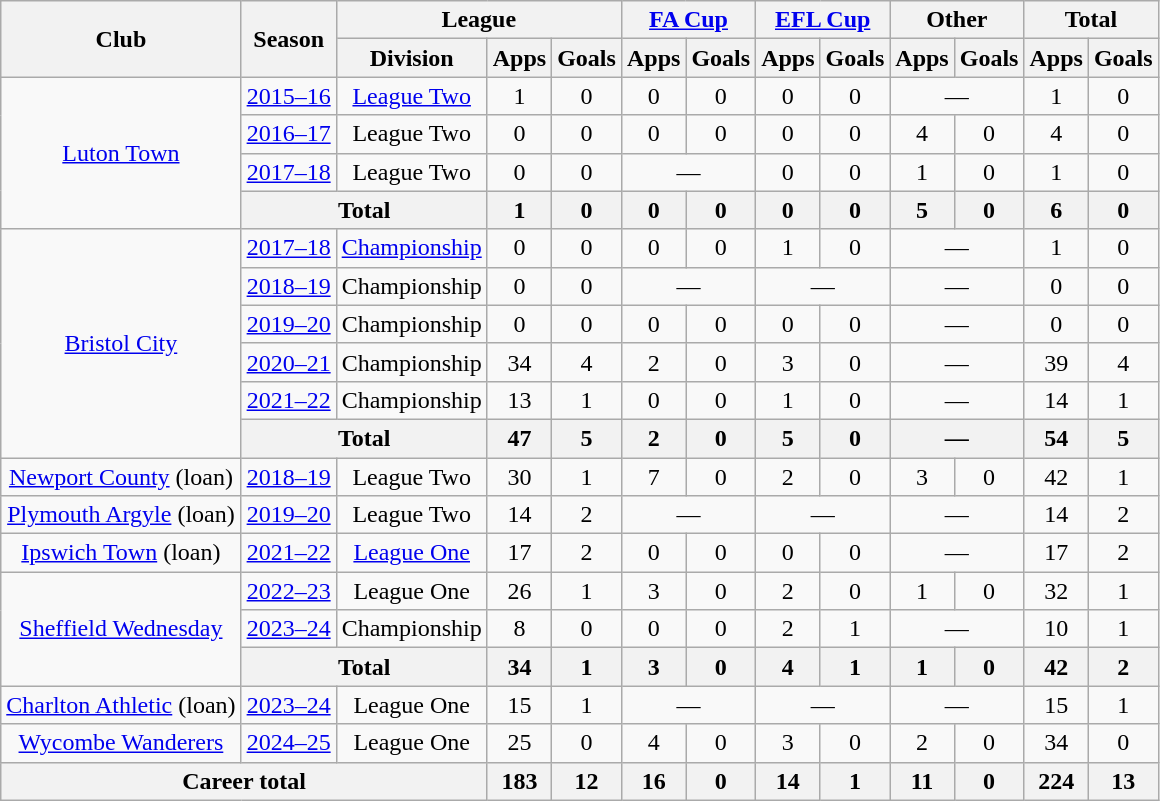<table class=wikitable style=text-align:center>
<tr>
<th rowspan=2>Club</th>
<th rowspan=2>Season</th>
<th colspan=3>League</th>
<th colspan=2><a href='#'>FA Cup</a></th>
<th colspan=2><a href='#'>EFL Cup</a></th>
<th colspan=2>Other</th>
<th colspan=2>Total</th>
</tr>
<tr>
<th>Division</th>
<th>Apps</th>
<th>Goals</th>
<th>Apps</th>
<th>Goals</th>
<th>Apps</th>
<th>Goals</th>
<th>Apps</th>
<th>Goals</th>
<th>Apps</th>
<th>Goals</th>
</tr>
<tr>
<td rowspan=4><a href='#'>Luton Town</a></td>
<td><a href='#'>2015–16</a></td>
<td><a href='#'>League Two</a></td>
<td>1</td>
<td>0</td>
<td>0</td>
<td>0</td>
<td>0</td>
<td>0</td>
<td colspan=2>—</td>
<td>1</td>
<td>0</td>
</tr>
<tr>
<td><a href='#'>2016–17</a></td>
<td>League Two</td>
<td>0</td>
<td>0</td>
<td>0</td>
<td>0</td>
<td>0</td>
<td>0</td>
<td>4</td>
<td>0</td>
<td>4</td>
<td>0</td>
</tr>
<tr>
<td><a href='#'>2017–18</a></td>
<td>League Two</td>
<td>0</td>
<td>0</td>
<td colspan=2>—</td>
<td>0</td>
<td>0</td>
<td>1</td>
<td>0</td>
<td>1</td>
<td>0</td>
</tr>
<tr>
<th colspan=2>Total</th>
<th>1</th>
<th>0</th>
<th>0</th>
<th>0</th>
<th>0</th>
<th>0</th>
<th>5</th>
<th>0</th>
<th>6</th>
<th>0</th>
</tr>
<tr>
<td rowspan=6><a href='#'>Bristol City</a></td>
<td><a href='#'>2017–18</a></td>
<td><a href='#'>Championship</a></td>
<td>0</td>
<td>0</td>
<td>0</td>
<td>0</td>
<td>1</td>
<td>0</td>
<td colspan=2>—</td>
<td>1</td>
<td>0</td>
</tr>
<tr>
<td><a href='#'>2018–19</a></td>
<td>Championship</td>
<td>0</td>
<td>0</td>
<td colspan=2>—</td>
<td colspan=2>—</td>
<td colspan=2>—</td>
<td>0</td>
<td>0</td>
</tr>
<tr>
<td><a href='#'>2019–20</a></td>
<td>Championship</td>
<td>0</td>
<td>0</td>
<td>0</td>
<td>0</td>
<td>0</td>
<td>0</td>
<td colspan=2>—</td>
<td>0</td>
<td>0</td>
</tr>
<tr>
<td><a href='#'>2020–21</a></td>
<td>Championship</td>
<td>34</td>
<td>4</td>
<td>2</td>
<td>0</td>
<td>3</td>
<td>0</td>
<td colspan=2>—</td>
<td>39</td>
<td>4</td>
</tr>
<tr>
<td><a href='#'>2021–22</a></td>
<td>Championship</td>
<td>13</td>
<td>1</td>
<td>0</td>
<td>0</td>
<td>1</td>
<td>0</td>
<td colspan=2>—</td>
<td>14</td>
<td>1</td>
</tr>
<tr>
<th colspan=2>Total</th>
<th>47</th>
<th>5</th>
<th>2</th>
<th>0</th>
<th>5</th>
<th>0</th>
<th colspan=2>—</th>
<th>54</th>
<th>5</th>
</tr>
<tr>
<td><a href='#'>Newport County</a> (loan)</td>
<td><a href='#'>2018–19</a></td>
<td>League Two</td>
<td>30</td>
<td>1</td>
<td>7</td>
<td>0</td>
<td>2</td>
<td>0</td>
<td>3</td>
<td>0</td>
<td>42</td>
<td>1</td>
</tr>
<tr>
<td><a href='#'>Plymouth Argyle</a> (loan)</td>
<td><a href='#'>2019–20</a></td>
<td>League Two</td>
<td>14</td>
<td>2</td>
<td colspan=2>—</td>
<td colspan=2>—</td>
<td colspan=2>—</td>
<td>14</td>
<td>2</td>
</tr>
<tr>
<td><a href='#'>Ipswich Town</a> (loan)</td>
<td><a href='#'>2021–22</a></td>
<td><a href='#'>League One</a></td>
<td>17</td>
<td>2</td>
<td>0</td>
<td>0</td>
<td>0</td>
<td>0</td>
<td colspan=2>—</td>
<td>17</td>
<td>2</td>
</tr>
<tr>
<td rowspan=3><a href='#'>Sheffield Wednesday</a></td>
<td><a href='#'>2022–23</a></td>
<td>League One</td>
<td>26</td>
<td>1</td>
<td>3</td>
<td>0</td>
<td>2</td>
<td>0</td>
<td>1</td>
<td>0</td>
<td>32</td>
<td>1</td>
</tr>
<tr>
<td><a href='#'>2023–24</a></td>
<td>Championship</td>
<td>8</td>
<td>0</td>
<td>0</td>
<td>0</td>
<td>2</td>
<td>1</td>
<td colspan=2>—</td>
<td>10</td>
<td>1</td>
</tr>
<tr>
<th colspan=2>Total</th>
<th>34</th>
<th>1</th>
<th>3</th>
<th>0</th>
<th>4</th>
<th>1</th>
<th>1</th>
<th>0</th>
<th>42</th>
<th>2</th>
</tr>
<tr>
<td><a href='#'>Charlton Athletic</a> (loan)</td>
<td><a href='#'>2023–24</a></td>
<td>League One</td>
<td>15</td>
<td>1</td>
<td colspan=2>—</td>
<td colspan=2>—</td>
<td colspan=2>—</td>
<td>15</td>
<td>1</td>
</tr>
<tr>
<td><a href='#'>Wycombe Wanderers</a></td>
<td><a href='#'>2024–25</a></td>
<td>League One</td>
<td>25</td>
<td>0</td>
<td>4</td>
<td>0</td>
<td>3</td>
<td>0</td>
<td>2</td>
<td>0</td>
<td>34</td>
<td>0</td>
</tr>
<tr>
<th colspan=3>Career total</th>
<th>183</th>
<th>12</th>
<th>16</th>
<th>0</th>
<th>14</th>
<th>1</th>
<th>11</th>
<th>0</th>
<th>224</th>
<th>13</th>
</tr>
</table>
